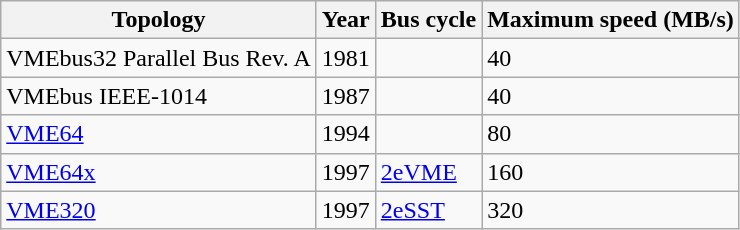<table class="wikitable">
<tr>
<th>Topology</th>
<th>Year</th>
<th>Bus cycle</th>
<th>Maximum speed (MB/s)</th>
</tr>
<tr>
<td>VMEbus32 Parallel Bus Rev. A</td>
<td>1981</td>
<td></td>
<td>40</td>
</tr>
<tr>
<td>VMEbus IEEE-1014</td>
<td>1987</td>
<td></td>
<td>40</td>
</tr>
<tr>
<td><a href='#'>VME64</a></td>
<td>1994</td>
<td></td>
<td>80</td>
</tr>
<tr>
<td><a href='#'>VME64x</a></td>
<td>1997</td>
<td><a href='#'>2eVME</a></td>
<td>160</td>
</tr>
<tr>
<td><a href='#'>VME320</a></td>
<td>1997</td>
<td><a href='#'>2eSST</a></td>
<td>320</td>
</tr>
</table>
